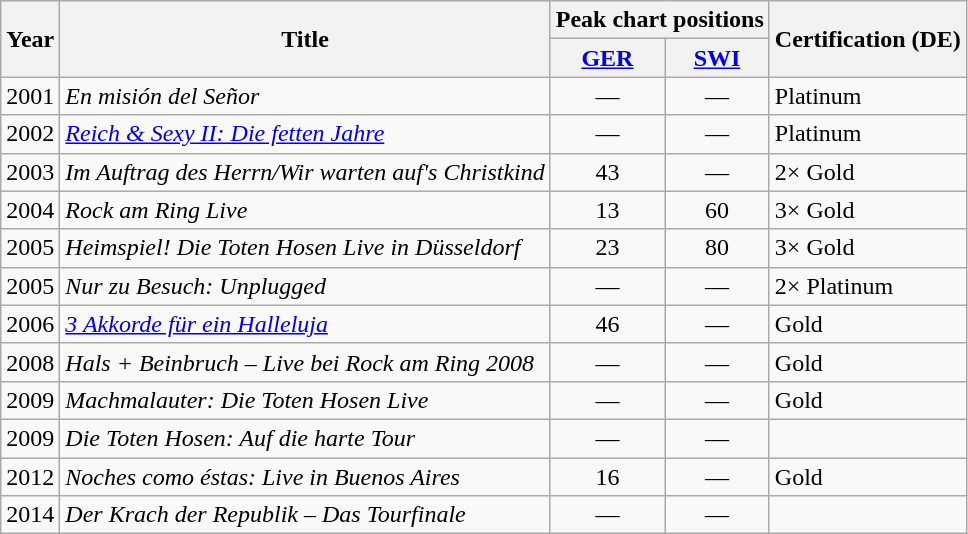<table class="wikitable">
<tr>
<th scope="col" rowspan="2">Year</th>
<th scope="col" rowspan="2">Title</th>
<th scope="col" colspan="2">Peak chart positions</th>
<th scope="col" rowspan="2">Certification (DE)</th>
</tr>
<tr>
<th scope="col"><a href='#'>GER</a></th>
<th scope="col"><a href='#'>SWI</a></th>
</tr>
<tr>
<td>2001</td>
<td><em>En misión del Señor</em></td>
<td style="text-align:center;">—</td>
<td style="text-align:center;">—</td>
<td>Platinum</td>
</tr>
<tr>
<td>2002</td>
<td><em><a href='#'>Reich & Sexy II: Die fetten Jahre</a></em></td>
<td style="text-align:center;">—</td>
<td style="text-align:center;">—</td>
<td>Platinum</td>
</tr>
<tr>
<td>2003</td>
<td><em>Im Auftrag des Herrn/Wir warten auf's Christkind</em></td>
<td style="text-align:center;">43</td>
<td style="text-align:center;">—</td>
<td>2× Gold</td>
</tr>
<tr>
<td>2004</td>
<td><em>Rock am Ring Live</em></td>
<td style="text-align:center;">13</td>
<td style="text-align:center;">60</td>
<td>3× Gold</td>
</tr>
<tr>
<td>2005</td>
<td><em>Heimspiel! Die Toten Hosen Live in Düsseldorf</em></td>
<td style="text-align:center;">23</td>
<td style="text-align:center;">80</td>
<td>3× Gold</td>
</tr>
<tr>
<td>2005</td>
<td><em>Nur zu Besuch: Unplugged</em></td>
<td style="text-align:center;">—</td>
<td style="text-align:center;">—</td>
<td>2× Platinum</td>
</tr>
<tr>
<td>2006</td>
<td><em><a href='#'>3 Akkorde für ein Halleluja</a></em></td>
<td style="text-align:center;">46</td>
<td style="text-align:center;">—</td>
<td>Gold</td>
</tr>
<tr>
<td>2008</td>
<td><em>Hals + Beinbruch – Live bei Rock am Ring 2008</em></td>
<td style="text-align:center;">—</td>
<td style="text-align:center;">—</td>
<td>Gold</td>
</tr>
<tr>
<td>2009</td>
<td><em>Machmalauter: Die Toten Hosen Live</em></td>
<td style="text-align:center;">—</td>
<td style="text-align:center;">—</td>
<td>Gold</td>
</tr>
<tr>
<td>2009</td>
<td><em>Die Toten Hosen: Auf die harte Tour</em></td>
<td style="text-align:center;">—</td>
<td style="text-align:center;">—</td>
<td></td>
</tr>
<tr>
<td>2012</td>
<td><em>Noches como éstas: Live in Buenos Aires</em></td>
<td style="text-align:center;">16</td>
<td style="text-align:center;">—</td>
<td>Gold</td>
</tr>
<tr>
<td>2014</td>
<td><em>Der Krach der Republik – Das Tourfinale</em></td>
<td style="text-align:center;">—</td>
<td style="text-align:center;">—</td>
<td></td>
</tr>
</table>
